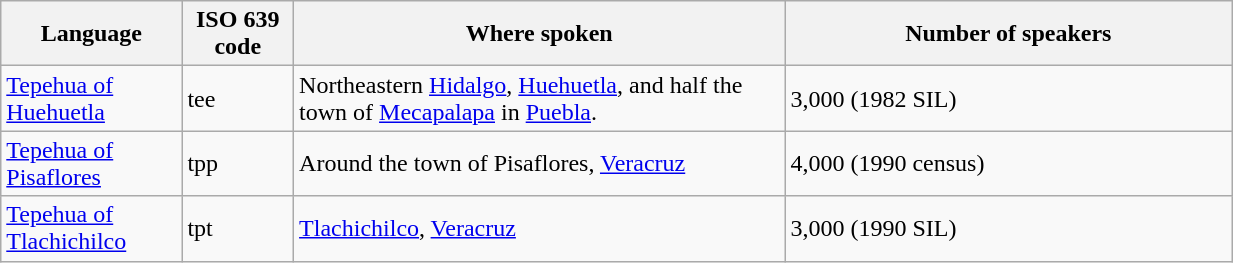<table class="wikitable" width="65%" style="border-collapse:collapse;">
<tr>
<th width="5%" align="left" bgcolor="#778899"><span>Language</span></th>
<th width="5%" align="left" bgcolor="#778899"><span><strong>ISO 639 code</strong></span></th>
<th width="22%" align="left" bgcolor="#778899"><span><strong>Where spoken</strong></span></th>
<th width="20%" align="left" bgcolor="#778899"><span><strong>Number of speakers</strong></span></th>
</tr>
<tr>
<td><a href='#'>Tepehua of Huehuetla</a></td>
<td>tee</td>
<td>Northeastern <a href='#'>Hidalgo</a>, <a href='#'>Huehuetla</a>, and half the town of <a href='#'>Mecapalapa</a> in <a href='#'>Puebla</a>.</td>
<td>3,000 (1982 SIL)</td>
</tr>
<tr>
<td><a href='#'>Tepehua of Pisaflores</a></td>
<td>tpp</td>
<td>Around the town of Pisaflores, <a href='#'>Veracruz</a></td>
<td>4,000 (1990 census)</td>
</tr>
<tr>
<td><a href='#'>Tepehua of Tlachichilco</a></td>
<td>tpt</td>
<td><a href='#'>Tlachichilco</a>, <a href='#'>Veracruz</a></td>
<td>3,000 (1990 SIL)</td>
</tr>
</table>
